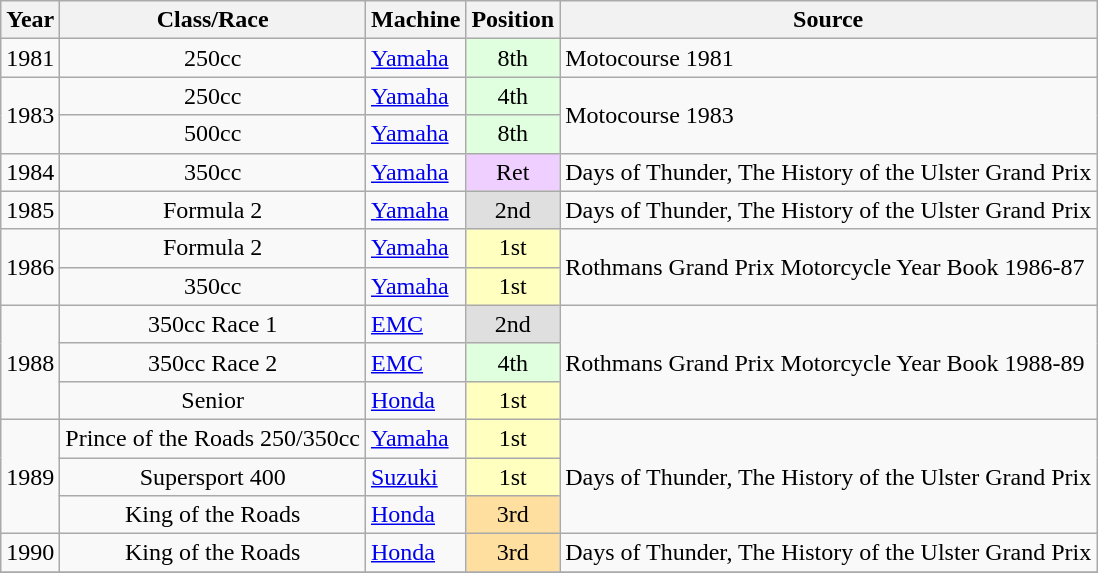<table class="wikitable" border="1">
<tr>
<th>Year</th>
<th>Class/Race</th>
<th>Machine</th>
<th>Position</th>
<th>Source</th>
</tr>
<tr>
<td>1981</td>
<td style="text-align:center">250cc</td>
<td><a href='#'>Yamaha</a></td>
<td style="text-align:center; background:#dfffdf">8th</td>
<td>Motocourse 1981</td>
</tr>
<tr>
<td rowspan="2">1983</td>
<td style="text-align:center">250cc</td>
<td><a href='#'>Yamaha</a></td>
<td style="text-align:center; background:#dfffdf">4th</td>
<td rowspan="2">Motocourse 1983</td>
</tr>
<tr>
<td style="text-align:center">500cc</td>
<td><a href='#'>Yamaha</a></td>
<td style="text-align:center; background:#dfffdf">8th</td>
</tr>
<tr>
<td>1984</td>
<td style="text-align:center">350cc</td>
<td><a href='#'>Yamaha</a></td>
<td style="text-align:center; background:#efcfff">Ret</td>
<td>Days of Thunder, The History of the Ulster Grand Prix</td>
</tr>
<tr>
<td>1985</td>
<td style="text-align:center">Formula 2</td>
<td><a href='#'>Yamaha</a></td>
<td style="text-align:center; background:#dfdfdf">2nd</td>
<td>Days of Thunder, The History of the Ulster Grand Prix</td>
</tr>
<tr>
<td rowspan="2">1986</td>
<td style="text-align:center">Formula 2</td>
<td><a href='#'>Yamaha</a></td>
<td style="text-align:center; background:#ffffbf">1st</td>
<td rowspan="2">Rothmans Grand Prix Motorcycle Year Book 1986-87</td>
</tr>
<tr>
<td style="text-align:center">350cc</td>
<td><a href='#'>Yamaha</a></td>
<td style="text-align:center; background:#ffffbf">1st</td>
</tr>
<tr>
<td rowspan="3">1988</td>
<td style="text-align:center">350cc Race 1</td>
<td><a href='#'>EMC</a></td>
<td style="text-align:center; background:#dfdfdf">2nd</td>
<td rowspan="3">Rothmans Grand Prix Motorcycle Year Book 1988-89</td>
</tr>
<tr>
<td style="text-align:center">350cc Race 2</td>
<td><a href='#'>EMC</a></td>
<td style="text-align:center; background:#dfffdf">4th</td>
</tr>
<tr>
<td style="text-align:center">Senior</td>
<td><a href='#'>Honda</a></td>
<td style="text-align:center; background:#ffffbf">1st</td>
</tr>
<tr>
<td rowspan="3">1989</td>
<td style="text-align:center">Prince of the Roads 250/350cc</td>
<td><a href='#'>Yamaha</a></td>
<td style="text-align:center; background:#ffffbf">1st</td>
<td rowspan="3">Days of Thunder, The History of the Ulster Grand Prix</td>
</tr>
<tr>
<td style="text-align:center">Supersport 400</td>
<td><a href='#'>Suzuki</a></td>
<td style="text-align:center; background:#ffffbf">1st</td>
</tr>
<tr>
<td style="text-align:center">King of the Roads</td>
<td><a href='#'>Honda</a></td>
<td style="text-align:center; background:#ffdf9f">3rd</td>
</tr>
<tr>
<td>1990</td>
<td style="text-align:center">King of the Roads</td>
<td><a href='#'>Honda</a></td>
<td style="text-align:center; background:#ffdf9f">3rd</td>
<td>Days of Thunder, The History of the Ulster Grand Prix</td>
</tr>
<tr>
</tr>
</table>
